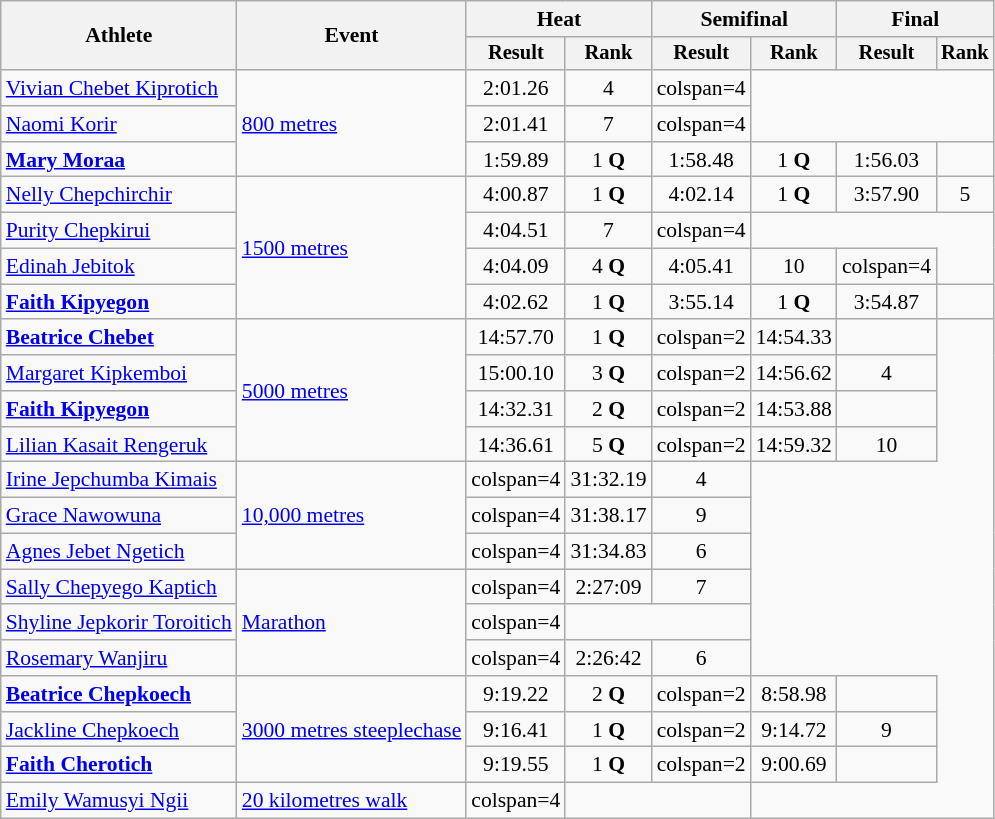<table class="wikitable" style="font-size:90%">
<tr>
<th rowspan="2">Athlete</th>
<th rowspan="2">Event</th>
<th colspan="2">Heat</th>
<th colspan="2">Semifinal</th>
<th colspan="2">Final</th>
</tr>
<tr style="font-size:95%">
<th>Result</th>
<th>Rank</th>
<th>Result</th>
<th>Rank</th>
<th>Result</th>
<th>Rank</th>
</tr>
<tr style=text-align:center>
<td style=text-align:left><a href='#'>Vivian Chebet Kiprotich</a></td>
<td style=text-align:left rowspan=3><a href='#'>800 metres</a></td>
<td>2:01.26</td>
<td>4</td>
<td>colspan=4 </td>
</tr>
<tr style=text-align:center>
<td style=text-align:left><a href='#'>Naomi Korir</a></td>
<td>2:01.41</td>
<td>7</td>
<td>colspan=4 </td>
</tr>
<tr style=text-align:center>
<td style=text-align:left><strong><a href='#'>Mary Moraa</a></strong></td>
<td>1:59.89</td>
<td>1 <strong>Q</strong></td>
<td>1:58.48</td>
<td>1 <strong>Q</strong></td>
<td>1:56.03 </td>
<td></td>
</tr>
<tr style=text-align:center>
<td style=text-align:left><a href='#'>Nelly Chepchirchir</a></td>
<td style=text-align:left rowspan=4><a href='#'>1500 metres</a></td>
<td>4:00.87</td>
<td>1 <strong>Q</strong></td>
<td>4:02.14</td>
<td>1 <strong>Q</strong></td>
<td>3:57.90 </td>
<td>5</td>
</tr>
<tr style=text-align:center>
<td style=text-align:left><a href='#'>Purity Chepkirui</a></td>
<td>4:04.51 </td>
<td>7</td>
<td>colspan=4 </td>
</tr>
<tr style=text-align:center>
<td style=text-align:left><a href='#'>Edinah Jebitok</a></td>
<td>4:04.09</td>
<td>4 <strong>Q</strong></td>
<td>4:05.41</td>
<td>10</td>
<td>colspan=4 </td>
</tr>
<tr style=text-align:center>
<td style=text-align:left><strong><a href='#'>Faith Kipyegon</a></strong></td>
<td>4:02.62</td>
<td>1 <strong>Q</strong></td>
<td>3:55.14</td>
<td>1 <strong>Q</strong></td>
<td>3:54.87</td>
<td></td>
</tr>
<tr style=text-align:center>
<td style=text-align:left><strong><a href='#'>Beatrice Chebet</a></strong></td>
<td style=text-align:left rowspan=4><a href='#'>5000 metres</a></td>
<td>14:57.70</td>
<td>1 <strong>Q</strong></td>
<td>colspan=2</td>
<td>14:54.33</td>
<td></td>
</tr>
<tr style=text-align:center>
<td style=text-align:left><a href='#'>Margaret Kipkemboi</a></td>
<td>15:00.10</td>
<td>3 <strong>Q</strong></td>
<td>colspan=2</td>
<td>14:56.62</td>
<td>4</td>
</tr>
<tr style=text-align:center>
<td style=text-align:left><strong><a href='#'>Faith Kipyegon</a></strong></td>
<td>14:32.31</td>
<td>2 <strong>Q</strong></td>
<td>colspan=2</td>
<td>14:53.88</td>
<td></td>
</tr>
<tr style=text-align:center>
<td style=text-align:left><a href='#'>Lilian Kasait Rengeruk</a></td>
<td>14:36.61</td>
<td>5 <strong>Q</strong></td>
<td>colspan=2</td>
<td>14:59.32</td>
<td>10</td>
</tr>
<tr style=text-align:center>
<td style=text-align:left><a href='#'>Irine Jepchumba Kimais</a></td>
<td style=text-align:left rowspan=3><a href='#'>10,000 metres</a></td>
<td>colspan=4</td>
<td>31:32.19 </td>
<td>4</td>
</tr>
<tr style=text-align:center>
<td style=text-align:left><a href='#'>Grace Nawowuna</a></td>
<td>colspan=4</td>
<td>31:38.17</td>
<td>9</td>
</tr>
<tr style=text-align:center>
<td style=text-align:left><a href='#'>Agnes Jebet Ngetich</a></td>
<td>colspan=4</td>
<td>31:34.83  </td>
<td>6</td>
</tr>
<tr style=text-align:center>
<td style=text-align:left><a href='#'>Sally Chepyego Kaptich</a></td>
<td style=text-align:left rowspan=3><a href='#'>Marathon</a></td>
<td>colspan=4</td>
<td>2:27:09</td>
<td>7</td>
</tr>
<tr style=text-align:center>
<td style=text-align:left><a href='#'>Shyline Jepkorir Toroitich</a></td>
<td>colspan=4</td>
<td colspan=2></td>
</tr>
<tr style=text-align:center>
<td style=text-align:left><a href='#'>Rosemary Wanjiru</a></td>
<td>colspan=4</td>
<td>2:26:42</td>
<td>6</td>
</tr>
<tr style=text-align:center>
<td style=text-align:left><strong><a href='#'>Beatrice Chepkoech</a></strong></td>
<td style=text-align:left rowspan=3><a href='#'>3000 metres steeplechase</a></td>
<td>9:19.22</td>
<td>2 <strong>Q</strong></td>
<td>colspan=2</td>
<td>8:58.98 </td>
<td></td>
</tr>
<tr style=text-align:center>
<td style=text-align:left><a href='#'>Jackline Chepkoech</a></td>
<td>9:16.41</td>
<td>1 <strong>Q</strong></td>
<td>colspan=2</td>
<td>9:14.72</td>
<td>9</td>
</tr>
<tr style=text-align:center>
<td style=text-align:left><strong><a href='#'>Faith Cherotich</a></strong></td>
<td>9:19.55</td>
<td>1 <strong>Q</strong></td>
<td>colspan=2</td>
<td>9:00.69 </td>
<td></td>
</tr>
<tr align=center>
<td align=left><a href='#'>Emily Wamusyi Ngii</a></td>
<td align=left><a href='#'>20 kilometres walk</a></td>
<td>colspan=4</td>
<td colspan=2></td>
</tr>
</table>
